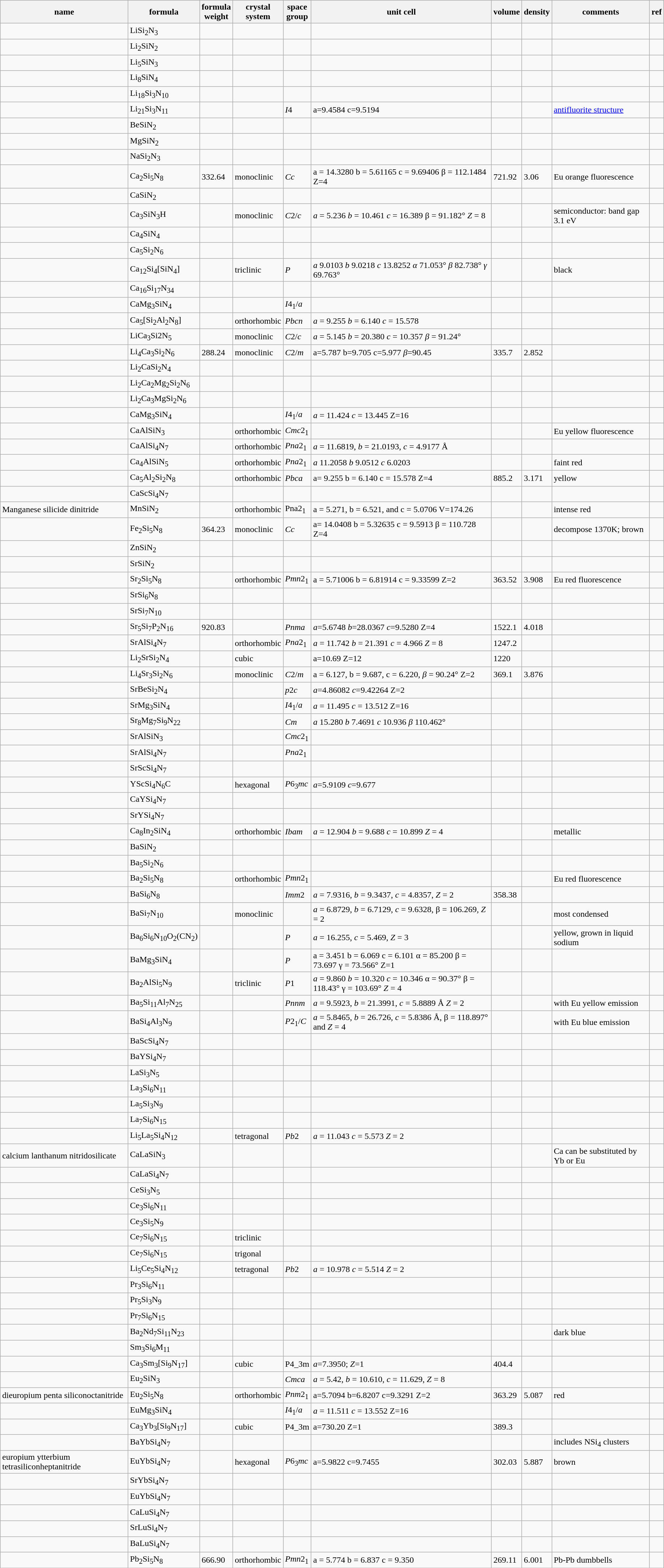<table class="wikitable">
<tr>
<th>name</th>
<th>formula</th>
<th>formula<br>weight</th>
<th>crystal<br>system</th>
<th>space<br>group</th>
<th>unit cell</th>
<th>volume</th>
<th>density</th>
<th>comments</th>
<th>ref</th>
</tr>
<tr>
<td></td>
<td>LiSi<sub>2</sub>N<sub>3</sub></td>
<td></td>
<td></td>
<td></td>
<td></td>
<td></td>
<td></td>
<td></td>
<td></td>
</tr>
<tr>
<td></td>
<td>Li<sub>2</sub>SiN<sub>2</sub></td>
<td></td>
<td></td>
<td></td>
<td></td>
<td></td>
<td></td>
<td></td>
<td></td>
</tr>
<tr>
<td></td>
<td>Li<sub>5</sub>SiN<sub>3</sub></td>
<td></td>
<td></td>
<td></td>
<td></td>
<td></td>
<td></td>
<td></td>
<td></td>
</tr>
<tr>
<td></td>
<td>Li<sub>8</sub>SiN<sub>4</sub></td>
<td></td>
<td></td>
<td></td>
<td></td>
<td></td>
<td></td>
<td></td>
<td></td>
</tr>
<tr>
<td></td>
<td>Li<sub>18</sub>Si<sub>3</sub>N<sub>10</sub></td>
<td></td>
<td></td>
<td></td>
<td></td>
<td></td>
<td></td>
<td></td>
<td></td>
</tr>
<tr>
<td></td>
<td>Li<sub>21</sub>Si<sub>3</sub>N<sub>11</sub></td>
<td></td>
<td></td>
<td><em>I</em>4</td>
<td>a=9.4584 c=9.5194</td>
<td></td>
<td></td>
<td><a href='#'>antifluorite structure</a></td>
<td></td>
</tr>
<tr>
<td></td>
<td>BeSiN<sub>2</sub></td>
<td></td>
<td></td>
<td></td>
<td></td>
<td></td>
<td></td>
<td></td>
<td></td>
</tr>
<tr>
<td></td>
<td>MgSiN<sub>2</sub></td>
<td></td>
<td></td>
<td></td>
<td></td>
<td></td>
<td></td>
<td></td>
<td></td>
</tr>
<tr>
<td></td>
<td>NaSi<sub>2</sub>N<sub>3</sub></td>
<td></td>
<td></td>
<td></td>
<td></td>
<td></td>
<td></td>
<td></td>
<td></td>
</tr>
<tr>
<td></td>
<td>Ca<sub>2</sub>Si<sub>5</sub>N<sub>8</sub></td>
<td>332.64</td>
<td>monoclinic</td>
<td><em>Cc</em></td>
<td>a = 14.3280 b = 5.61165 c = 9.69406 β = 112.1484 Z=4</td>
<td>721.92</td>
<td>3.06</td>
<td>Eu orange fluorescence</td>
<td></td>
</tr>
<tr>
<td></td>
<td>CaSiN<sub>2</sub></td>
<td></td>
<td></td>
<td></td>
<td></td>
<td></td>
<td></td>
<td></td>
<td></td>
</tr>
<tr>
<td></td>
<td>Ca<sub>3</sub>SiN<sub>3</sub>H</td>
<td></td>
<td>monoclinic</td>
<td><em>C</em>2/<em>c</em></td>
<td><em>a</em> = 5.236 <em>b</em> = 10.461 <em>c</em> = 16.389 β = 91.182° <em>Z</em> = 8</td>
<td></td>
<td></td>
<td>semiconductor: band gap 3.1 eV</td>
<td></td>
</tr>
<tr>
<td></td>
<td>Ca<sub>4</sub>SiN<sub>4</sub></td>
<td></td>
<td></td>
<td></td>
<td></td>
<td></td>
<td></td>
<td></td>
<td></td>
</tr>
<tr>
<td></td>
<td>Ca<sub>5</sub>Si<sub>2</sub>N<sub>6</sub></td>
<td></td>
<td></td>
<td></td>
<td></td>
<td></td>
<td></td>
<td></td>
<td></td>
</tr>
<tr>
<td></td>
<td>Ca<sub>12</sub>Si<sub>4</sub>[SiN<sub>4</sub>]</td>
<td></td>
<td>triclinic</td>
<td><em>P</em></td>
<td><em>a</em> 9.0103 <em>b</em> 9.0218 <em>c</em> 13.8252 <em>α</em> 71.053° <em>β</em> 82.738° <em>γ</em> 69.763°</td>
<td></td>
<td></td>
<td>black</td>
<td></td>
</tr>
<tr>
<td></td>
<td>Ca<sub>16</sub>Si<sub>17</sub>N<sub>34</sub></td>
<td></td>
<td></td>
<td></td>
<td></td>
<td></td>
<td></td>
<td></td>
<td></td>
</tr>
<tr>
<td></td>
<td>CaMg<sub>3</sub>SiN<sub>4</sub></td>
<td></td>
<td></td>
<td><em>I</em>4<sub>1</sub>/<em>a</em></td>
<td></td>
<td></td>
<td></td>
<td></td>
<td></td>
</tr>
<tr>
<td></td>
<td>Ca<sub>5</sub>[Si<sub>2</sub>Al<sub>2</sub>N<sub>8</sub>]</td>
<td></td>
<td>orthorhombic</td>
<td><em>Pbcn</em></td>
<td><em>a</em> = 9.255 <em>b</em> = 6.140 <em>c</em> = 15.578</td>
<td></td>
<td></td>
<td></td>
<td></td>
</tr>
<tr>
<td></td>
<td>LiCa<sub>3</sub>Si2N<sub>5</sub></td>
<td></td>
<td>monoclinic</td>
<td><em>C</em>2/<em>c</em></td>
<td><em>a</em> = 5.145 <em>b</em> = 20.380 <em>c</em> = 10.357 <em>β</em> = 91.24°</td>
<td></td>
<td></td>
<td></td>
<td></td>
</tr>
<tr>
<td></td>
<td>Li<sub>4</sub>Ca<sub>3</sub>Si<sub>2</sub>N<sub>6</sub></td>
<td>288.24</td>
<td>monoclinic</td>
<td><em>C</em>2/<em>m</em></td>
<td>a=5.787 b=9.705 c=5.977 <em>β</em>=90.45</td>
<td>335.7</td>
<td>2.852</td>
<td></td>
<td></td>
</tr>
<tr>
<td></td>
<td>Li<sub>2</sub>CaSi<sub>2</sub>N<sub>4</sub></td>
<td></td>
<td></td>
<td></td>
<td></td>
<td></td>
<td></td>
<td></td>
<td></td>
</tr>
<tr>
<td></td>
<td>Li<sub>2</sub>Ca<sub>2</sub>Mg<sub>2</sub>Si<sub>2</sub>N<sub>6</sub></td>
<td></td>
<td></td>
<td></td>
<td></td>
<td></td>
<td></td>
<td></td>
<td></td>
</tr>
<tr>
<td></td>
<td>Li<sub>2</sub>Ca<sub>3</sub>MgSi<sub>2</sub>N<sub>6</sub></td>
<td></td>
<td></td>
<td></td>
<td></td>
<td></td>
<td></td>
<td></td>
<td></td>
</tr>
<tr>
<td></td>
<td>CaMg<sub>3</sub>SiN<sub>4</sub></td>
<td></td>
<td></td>
<td><em>I</em>4<sub>1</sub>/<em>a</em></td>
<td><em>a</em> = 11.424 <em>c</em> = 13.445 Z=16</td>
<td></td>
<td></td>
<td></td>
<td></td>
</tr>
<tr>
<td></td>
<td>CaAlSiN<sub>3</sub></td>
<td></td>
<td>orthorhombic</td>
<td><em>Cmc</em>2<sub>1</sub></td>
<td></td>
<td></td>
<td></td>
<td>Eu yellow fluorescence</td>
<td></td>
</tr>
<tr>
<td></td>
<td>CaAlSi<sub>4</sub>N<sub>7</sub></td>
<td></td>
<td>orthorhombic</td>
<td><em>Pna</em>2<sub>1</sub></td>
<td><em>a</em> = 11.6819, <em>b</em> = 21.0193, <em>c</em> = 4.9177 Å</td>
<td></td>
<td></td>
<td></td>
<td></td>
</tr>
<tr>
<td></td>
<td>Ca<sub>4</sub>AlSiN<sub>5</sub></td>
<td></td>
<td>orthorhombic</td>
<td><em>Pna</em>2<sub>1</sub></td>
<td><em>a</em> 11.2058 <em>b</em> 9.0512 <em>c</em> 6.0203</td>
<td></td>
<td></td>
<td>faint red</td>
<td></td>
</tr>
<tr>
<td></td>
<td>Ca<sub>5</sub>Al<sub>2</sub>Si<sub>2</sub>N<sub>8</sub></td>
<td></td>
<td>orthorhombic</td>
<td><em>Pbca</em></td>
<td>a= 9.255 b = 6.140 c = 15.578 Z=4</td>
<td>885.2</td>
<td>3.171</td>
<td>yellow</td>
<td></td>
</tr>
<tr>
<td></td>
<td>CaScSi<sub>4</sub>N<sub>7</sub></td>
<td></td>
<td></td>
<td></td>
<td></td>
<td></td>
<td></td>
<td></td>
<td></td>
</tr>
<tr>
<td>Manganese silicide dinitride</td>
<td>MnSiN<sub>2</sub></td>
<td></td>
<td>orthorhombic</td>
<td>Pna2<sub>1</sub></td>
<td>a = 5.271, b = 6.521, and c = 5.0706 V=174.26</td>
<td></td>
<td></td>
<td>intense red</td>
<td></td>
</tr>
<tr>
<td></td>
<td>Fe<sub>2</sub>Si<sub>5</sub>N<sub>8</sub></td>
<td>364.23</td>
<td>monoclinic</td>
<td><em>Cc</em></td>
<td>a= 14.0408 b = 5.32635 c = 9.5913 β = 110.728 Z=4</td>
<td></td>
<td></td>
<td>decompose 1370K; brown</td>
<td></td>
</tr>
<tr>
<td></td>
<td>ZnSiN<sub>2</sub></td>
<td></td>
<td></td>
<td></td>
<td></td>
<td></td>
<td></td>
<td></td>
<td></td>
</tr>
<tr>
<td></td>
<td>SrSiN<sub>2</sub></td>
<td></td>
<td></td>
<td></td>
<td></td>
<td></td>
<td></td>
<td></td>
<td></td>
</tr>
<tr>
<td></td>
<td>Sr<sub>2</sub>Si<sub>5</sub>N<sub>8</sub></td>
<td></td>
<td>orthorhombic</td>
<td><em>Pmn</em>2<sub>1</sub></td>
<td>a = 5.71006 b = 6.81914 c = 9.33599 Z=2</td>
<td>363.52</td>
<td>3.908</td>
<td>Eu red fluorescence</td>
<td></td>
</tr>
<tr>
<td></td>
<td>SrSi<sub>6</sub>N<sub>8</sub></td>
<td></td>
<td></td>
<td></td>
<td></td>
<td></td>
<td></td>
<td></td>
<td></td>
</tr>
<tr>
<td></td>
<td>SrSi<sub>7</sub>N<sub>10</sub></td>
<td></td>
<td></td>
<td></td>
<td></td>
<td></td>
<td></td>
<td></td>
<td></td>
</tr>
<tr>
<td></td>
<td>Sr<sub>5</sub>Si<sub>7</sub>P<sub>2</sub>N<sub>16</sub></td>
<td>920.83</td>
<td></td>
<td><em>Pnma</em></td>
<td><em>a</em>=5.6748 <em>b</em>=28.0367 <em>c</em>=9.5280 Z=4</td>
<td>1522.1</td>
<td>4.018</td>
<td></td>
<td></td>
</tr>
<tr>
<td></td>
<td>SrAlSi<sub>4</sub>N<sub>7</sub></td>
<td></td>
<td>orthorhombic</td>
<td><em>Pna</em>2<sub>1</sub></td>
<td><em>a</em> = 11.742 <em>b</em> = 21.391 <em>c</em> = 4.966 <em>Z</em> = 8</td>
<td>1247.2</td>
<td></td>
<td></td>
<td></td>
</tr>
<tr>
<td></td>
<td>Li<sub>2</sub>SrSi<sub>2</sub>N<sub>4</sub></td>
<td></td>
<td>cubic</td>
<td></td>
<td>a=10.69 Z=12</td>
<td>1220</td>
<td></td>
<td></td>
<td></td>
</tr>
<tr>
<td></td>
<td>Li<sub>4</sub>Sr<sub>3</sub>Si<sub>2</sub>N<sub>6</sub></td>
<td></td>
<td>monoclinic</td>
<td><em>C</em>2/<em>m</em></td>
<td>a = 6.127, b = 9.687, c = 6.220, <em>β</em> = 90.24° Z=2</td>
<td>369.1</td>
<td>3.876</td>
<td></td>
<td></td>
</tr>
<tr>
<td></td>
<td>SrBeSi<sub>2</sub>N<sub>4</sub></td>
<td></td>
<td></td>
<td><em>p</em>2<em>c</em></td>
<td><em>a</em>=4.86082 <em>c</em>=9.42264 Z=2</td>
<td></td>
<td></td>
<td></td>
<td></td>
</tr>
<tr>
<td></td>
<td>SrMg<sub>3</sub>SiN<sub>4</sub></td>
<td></td>
<td></td>
<td><em>I</em>4<sub>1</sub>/<em>a</em></td>
<td><em>a</em> = 11.495 <em>c</em> = 13.512 Z=16</td>
<td></td>
<td></td>
<td></td>
<td></td>
</tr>
<tr>
<td></td>
<td>Sr<sub>8</sub>Mg<sub>7</sub>Si<sub>9</sub>N<sub>22</sub></td>
<td></td>
<td></td>
<td><em>Cm</em></td>
<td><em>a</em> 15.280 <em>b</em> 7.4691 <em>c</em> 10.936 <em>β</em> 110.462°</td>
<td></td>
<td></td>
<td></td>
<td></td>
</tr>
<tr>
<td></td>
<td>SrAlSiN<sub>3</sub></td>
<td></td>
<td></td>
<td><em>Cmc</em>2<sub>1</sub></td>
<td></td>
<td></td>
<td></td>
<td></td>
<td></td>
</tr>
<tr>
<td></td>
<td>SrAlSi<sub>4</sub>N<sub>7</sub></td>
<td></td>
<td></td>
<td><em>Pna</em>2<sub>1</sub></td>
<td></td>
<td></td>
<td></td>
<td></td>
<td></td>
</tr>
<tr>
<td></td>
<td>SrScSi<sub>4</sub>N<sub>7</sub></td>
<td></td>
<td></td>
<td></td>
<td></td>
<td></td>
<td></td>
<td></td>
<td></td>
</tr>
<tr>
<td></td>
<td>YScSi<sub>4</sub>N<sub>6</sub>C</td>
<td></td>
<td>hexagonal</td>
<td><em>P</em>6<sub>3</sub><em>mc</em></td>
<td><em>a</em>=5.9109 <em>c</em>=9.677</td>
<td></td>
<td></td>
<td></td>
<td></td>
</tr>
<tr>
<td></td>
<td>CaYSi<sub>4</sub>N<sub>7</sub></td>
<td></td>
<td></td>
<td></td>
<td></td>
<td></td>
<td></td>
<td></td>
<td></td>
</tr>
<tr>
<td></td>
<td>SrYSi<sub>4</sub>N<sub>7</sub></td>
<td></td>
<td></td>
<td></td>
<td></td>
<td></td>
<td></td>
<td></td>
<td></td>
</tr>
<tr>
<td></td>
<td>Ca<sub>8</sub>In<sub>2</sub>SiN<sub>4</sub></td>
<td></td>
<td>orthorhombic</td>
<td><em>Ibam</em></td>
<td><em>a</em> = 12.904 <em>b</em> = 9.688 <em>c</em> = 10.899 <em>Z</em> = 4</td>
<td></td>
<td></td>
<td>metallic</td>
<td></td>
</tr>
<tr>
<td></td>
<td>BaSiN<sub>2</sub></td>
<td></td>
<td></td>
<td></td>
<td></td>
<td></td>
<td></td>
<td></td>
<td></td>
</tr>
<tr>
<td></td>
<td>Ba<sub>5</sub>Si<sub>2</sub>N<sub>6</sub></td>
<td></td>
<td></td>
<td></td>
<td></td>
<td></td>
<td></td>
<td></td>
<td></td>
</tr>
<tr>
<td></td>
<td>Ba<sub>2</sub>Si<sub>5</sub>N<sub>8</sub></td>
<td></td>
<td>orthorhombic</td>
<td><em>Pmn</em>2<sub>1</sub></td>
<td></td>
<td></td>
<td></td>
<td>Eu red fluorescence</td>
<td></td>
</tr>
<tr>
<td></td>
<td>BaSi<sub>6</sub>N<sub>8</sub></td>
<td></td>
<td></td>
<td><em>Imm</em>2</td>
<td><em>a</em> = 7.9316, <em>b</em> = 9.3437, <em>c</em> = 4.8357, <em>Z</em> = 2</td>
<td>358.38</td>
<td></td>
<td></td>
<td></td>
</tr>
<tr>
<td></td>
<td>BaSi<sub>7</sub>N<sub>10</sub></td>
<td></td>
<td>monoclinic</td>
<td></td>
<td><em>a</em> = 6.8729, <em>b</em> = 6.7129, <em>c</em> = 9.6328, β = 106.269<em>, Z</em> = 2</td>
<td></td>
<td></td>
<td>most condensed</td>
<td></td>
</tr>
<tr>
<td></td>
<td>Ba<sub>6</sub>Si<sub>6</sub>N<sub>10</sub>O<sub>2</sub>(CN<sub>2</sub>)</td>
<td></td>
<td></td>
<td><em>P</em></td>
<td><em>a</em> = 16.255, <em>c</em> = 5.469, <em>Z</em> = 3</td>
<td></td>
<td></td>
<td>yellow, grown in liquid sodium</td>
<td></td>
</tr>
<tr>
<td></td>
<td>BaMg<sub>3</sub>SiN<sub>4</sub></td>
<td></td>
<td></td>
<td><em>P</em></td>
<td>a = 3.451 b = 6.069 c = 6.101 α = 85.200 β = 73.697 γ = 73.566° Z=1</td>
<td></td>
<td></td>
<td></td>
<td></td>
</tr>
<tr>
<td></td>
<td>Ba<sub>2</sub>AlSi<sub>5</sub>N<sub>9</sub></td>
<td></td>
<td>triclinic</td>
<td><em>P</em>1</td>
<td><em>a</em> = 9.860 <em>b</em> = 10.320 <em>c</em> = 10.346 α = 90.37° β = 118.43° γ = 103.69° <em>Z</em> = 4</td>
<td></td>
<td></td>
<td></td>
<td></td>
</tr>
<tr>
<td></td>
<td>Ba<sub>5</sub>Si<sub>11</sub>Al<sub>7</sub>N<sub>25</sub></td>
<td></td>
<td></td>
<td><em>Pnnm</em></td>
<td><em>a</em> = 9.5923, <em>b</em> = 21.3991, <em>c</em> = 5.8889 Å  <em>Z</em> = 2</td>
<td></td>
<td></td>
<td>with Eu yellow emission</td>
<td></td>
</tr>
<tr>
<td></td>
<td>BaSi<sub>4</sub>Al<sub>3</sub>N<sub>9</sub></td>
<td></td>
<td></td>
<td><em>P</em>2<sub>1</sub>/<em>C</em></td>
<td><em>a</em> = 5.8465, <em>b</em> = 26.726, <em>c</em> = 5.8386 Å, β = 118.897° and <em>Z</em> = 4</td>
<td></td>
<td></td>
<td>with Eu blue emission</td>
<td></td>
</tr>
<tr>
<td></td>
<td>BaScSi<sub>4</sub>N<sub>7</sub></td>
<td></td>
<td></td>
<td></td>
<td></td>
<td></td>
<td></td>
<td></td>
<td></td>
</tr>
<tr>
<td></td>
<td>BaYSi<sub>4</sub>N<sub>7</sub></td>
<td></td>
<td></td>
<td></td>
<td></td>
<td></td>
<td></td>
<td></td>
<td></td>
</tr>
<tr>
<td></td>
<td>LaSi<sub>3</sub>N<sub>5</sub></td>
<td></td>
<td></td>
<td></td>
<td></td>
<td></td>
<td></td>
<td></td>
<td></td>
</tr>
<tr>
<td></td>
<td>La<sub>3</sub>Si<sub>6</sub>N<sub>11</sub></td>
<td></td>
<td></td>
<td></td>
<td></td>
<td></td>
<td></td>
<td></td>
<td></td>
</tr>
<tr>
<td></td>
<td>La<sub>5</sub>Si<sub>3</sub>N<sub>9</sub></td>
<td></td>
<td></td>
<td></td>
<td></td>
<td></td>
<td></td>
<td></td>
<td></td>
</tr>
<tr>
<td></td>
<td>La<sub>7</sub>Si<sub>6</sub>N<sub>15</sub></td>
<td></td>
<td></td>
<td></td>
<td></td>
<td></td>
<td></td>
<td></td>
<td></td>
</tr>
<tr>
<td></td>
<td>Li<sub>5</sub>La<sub>5</sub>Si<sub>4</sub>N<sub>12</sub></td>
<td></td>
<td>tetragonal</td>
<td><em>P</em><em>b</em>2</td>
<td><em>a</em> = 11.043 <em>c</em> = 5.573 <em>Z</em> = 2</td>
<td></td>
<td></td>
<td></td>
<td></td>
</tr>
<tr>
<td>calcium lanthanum nitridosilicate</td>
<td>CaLaSiN<sub>3</sub></td>
<td></td>
<td></td>
<td></td>
<td></td>
<td></td>
<td></td>
<td>Ca can be substituted by Yb or Eu</td>
<td></td>
</tr>
<tr>
<td></td>
<td>CaLaSi<sub>4</sub>N<sub>7</sub></td>
<td></td>
<td></td>
<td></td>
<td></td>
<td></td>
<td></td>
<td></td>
<td></td>
</tr>
<tr>
<td></td>
<td>CeSi<sub>3</sub>N<sub>5</sub></td>
<td></td>
<td></td>
<td></td>
<td></td>
<td></td>
<td></td>
<td></td>
<td></td>
</tr>
<tr>
<td></td>
<td>Ce<sub>3</sub>Si<sub>6</sub>N<sub>11</sub></td>
<td></td>
<td></td>
<td></td>
<td></td>
<td></td>
<td></td>
<td></td>
<td></td>
</tr>
<tr>
<td></td>
<td>Ce<sub>3</sub>Si<sub>5</sub>N<sub>9</sub></td>
<td></td>
<td></td>
<td></td>
<td></td>
<td></td>
<td></td>
<td></td>
<td></td>
</tr>
<tr>
<td></td>
<td>Ce<sub>7</sub>Si<sub>6</sub>N<sub>15</sub></td>
<td></td>
<td>triclinic</td>
<td></td>
<td></td>
<td></td>
<td></td>
<td></td>
<td></td>
</tr>
<tr>
<td></td>
<td>Ce<sub>7</sub>Si<sub>6</sub>N<sub>15</sub></td>
<td></td>
<td>trigonal</td>
<td></td>
<td></td>
<td></td>
<td></td>
<td></td>
<td></td>
</tr>
<tr>
<td></td>
<td>Li<sub>5</sub>Ce<sub>5</sub>Si<sub>4</sub>N<sub>12</sub></td>
<td></td>
<td>tetragonal</td>
<td><em>P</em><em>b</em>2</td>
<td><em>a</em> = 10.978 <em>c</em> = 5.514 <em>Z</em> = 2</td>
<td></td>
<td></td>
<td></td>
<td></td>
</tr>
<tr>
<td></td>
<td>Pr<sub>3</sub>Si<sub>6</sub>N<sub>11</sub></td>
<td></td>
<td></td>
<td></td>
<td></td>
<td></td>
<td></td>
<td></td>
<td></td>
</tr>
<tr>
<td></td>
<td>Pr<sub>5</sub>Si<sub>3</sub>N<sub>9</sub></td>
<td></td>
<td></td>
<td></td>
<td></td>
<td></td>
<td></td>
<td></td>
<td></td>
</tr>
<tr>
<td></td>
<td>Pr<sub>7</sub>Si<sub>6</sub>N<sub>15</sub></td>
<td></td>
<td></td>
<td></td>
<td></td>
<td></td>
<td></td>
<td></td>
<td></td>
</tr>
<tr>
<td></td>
<td>Ba<sub>2</sub>Nd<sub>7</sub>Si<sub>11</sub>N<sub>23</sub></td>
<td></td>
<td></td>
<td></td>
<td></td>
<td></td>
<td></td>
<td>dark blue</td>
<td></td>
</tr>
<tr>
<td></td>
<td>Sm<sub>3</sub>Si<sub>6</sub>M<sub>11</sub></td>
<td></td>
<td></td>
<td></td>
<td></td>
<td></td>
<td></td>
<td></td>
<td></td>
</tr>
<tr>
<td></td>
<td>Ca<sub>3</sub>Sm<sub>3</sub>[Si<sub>9</sub>N<sub>17</sub>]</td>
<td></td>
<td>cubic</td>
<td>P4_3m</td>
<td><em>a</em>=7.3950; <em>Z</em>=1</td>
<td>404.4</td>
<td></td>
<td></td>
<td></td>
</tr>
<tr>
<td></td>
<td>Eu<sub>2</sub>SiN<sub>3</sub></td>
<td></td>
<td></td>
<td><em>Cmca</em></td>
<td><em>a</em> = 5.42, <em>b</em> = 10.610, <em>c</em> = 11.629, <em>Z</em> = 8</td>
<td></td>
<td></td>
<td></td>
<td></td>
</tr>
<tr>
<td>dieuropium penta siliconoctanitride</td>
<td>Eu<sub>2</sub>Si<sub>5</sub>N<sub>8</sub></td>
<td></td>
<td>orthorhombic</td>
<td><em>Pnm</em>2<sub>1</sub></td>
<td>a=5.7094 b=6.8207 c=9.3291 Z=2</td>
<td>363.29</td>
<td>5.087</td>
<td>red</td>
<td></td>
</tr>
<tr>
<td></td>
<td>EuMg<sub>3</sub>SiN<sub>4</sub></td>
<td></td>
<td></td>
<td><em>I</em>4<sub>1</sub>/<em>a</em></td>
<td><em>a</em> = 11.511 <em>c</em> = 13.552 Z=16</td>
<td></td>
<td></td>
<td></td>
<td></td>
</tr>
<tr>
<td></td>
<td>Ca<sub>3</sub>Yb<sub>3</sub>[Si<sub>9</sub>N<sub>17</sub>]</td>
<td></td>
<td>cubic</td>
<td>P4_3m</td>
<td>a=730.20 Z=1</td>
<td>389.3</td>
<td></td>
<td></td>
<td></td>
</tr>
<tr>
<td></td>
<td>BaYbSi<sub>4</sub>N<sub>7</sub></td>
<td></td>
<td></td>
<td></td>
<td></td>
<td></td>
<td></td>
<td>includes NSi<sub>4</sub> clusters</td>
<td></td>
</tr>
<tr>
<td>europium ytterbium tetrasiliconheptanitride</td>
<td>EuYbSi<sub>4</sub>N<sub>7</sub></td>
<td></td>
<td>hexagonal</td>
<td><em>P</em>6<sub>3</sub><em>mc</em></td>
<td>a=5.9822 c=9.7455</td>
<td>302.03</td>
<td>5.887</td>
<td>brown</td>
<td></td>
</tr>
<tr>
<td></td>
<td>SrYbSi<sub>4</sub>N<sub>7</sub></td>
<td></td>
<td></td>
<td></td>
<td></td>
<td></td>
<td></td>
<td></td>
<td></td>
</tr>
<tr>
<td></td>
<td>EuYbSi<sub>4</sub>N<sub>7</sub></td>
<td></td>
<td></td>
<td></td>
<td></td>
<td></td>
<td></td>
<td></td>
<td></td>
</tr>
<tr>
<td></td>
<td>CaLuSi<sub>4</sub>N<sub>7</sub></td>
<td></td>
<td></td>
<td></td>
<td></td>
<td></td>
<td></td>
<td></td>
<td></td>
</tr>
<tr>
<td></td>
<td>SrLuSi<sub>4</sub>N<sub>7</sub></td>
<td></td>
<td></td>
<td></td>
<td></td>
<td></td>
<td></td>
<td></td>
<td></td>
</tr>
<tr>
<td></td>
<td>BaLuSi<sub>4</sub>N<sub>7</sub></td>
<td></td>
<td></td>
<td></td>
<td></td>
<td></td>
<td></td>
<td></td>
<td></td>
</tr>
<tr>
<td></td>
<td>Pb<sub>2</sub>Si<sub>5</sub>N<sub>8</sub></td>
<td>666.90</td>
<td>orthorhombic</td>
<td><em>Pmn</em>2<sub>1</sub></td>
<td>a = 5.774 b = 6.837 c = 9.350</td>
<td>269.11</td>
<td>6.001</td>
<td>Pb-Pb dumbbells</td>
<td></td>
</tr>
<tr>
</tr>
</table>
